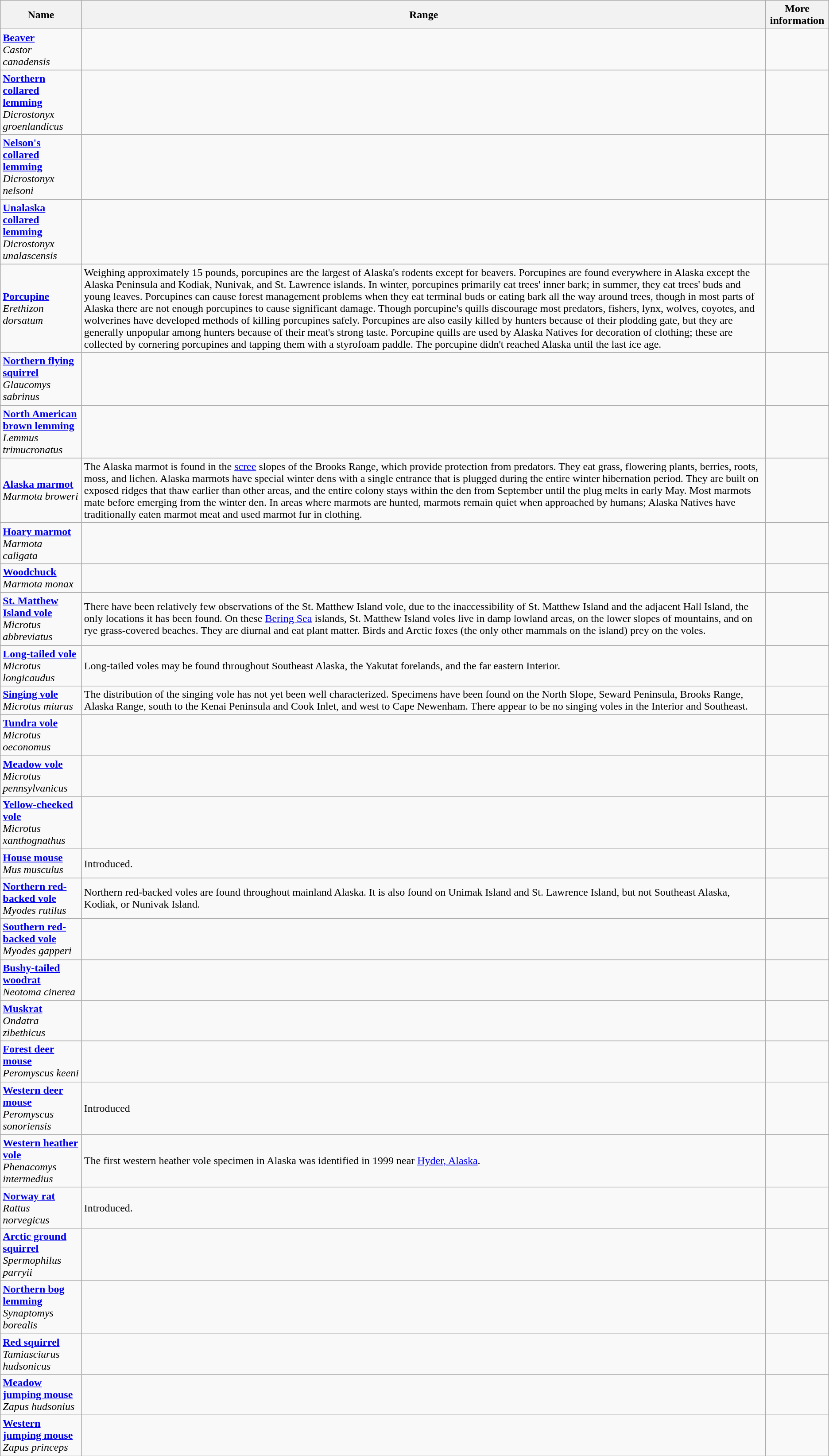<table class="wikitable">
<tr>
<th>Name</th>
<th>Range</th>
<th>More information</th>
</tr>
<tr>
<td><strong><a href='#'>Beaver</a> </strong><br><em>Castor canadensis</em><br></td>
<td></td>
<td></td>
</tr>
<tr>
<td><strong><a href='#'>Northern collared lemming</a> </strong><br><em>Dicrostonyx groenlandicus</em><br></td>
<td></td>
<td></td>
</tr>
<tr>
<td><strong><a href='#'>Nelson's collared lemming</a> </strong><br><em>Dicrostonyx nelsoni</em><br> </td>
<td></td>
<td></td>
</tr>
<tr>
<td><strong><a href='#'>Unalaska collared lemming</a> </strong><br><em>Dicrostonyx unalascensis</em><br></td>
<td></td>
<td></td>
</tr>
<tr>
<td><strong><a href='#'>Porcupine</a></strong><br> <em>Erethizon dorsatum</em><br> </td>
<td>Weighing approximately 15 pounds, porcupines are the largest of Alaska's rodents except for beavers. Porcupines are found everywhere in Alaska except the Alaska Peninsula and Kodiak, Nunivak, and St. Lawrence islands. In winter, porcupines primarily eat trees' inner bark; in summer, they eat trees' buds and young leaves.  Porcupines can cause forest management problems when they eat terminal buds or eating bark all the way around trees, though in most parts of Alaska there are not enough porcupines to cause significant damage.  Though porcupine's quills discourage most predators, fishers, lynx, wolves, coyotes, and wolverines have developed methods of killing porcupines safely.  Porcupines are also easily killed by hunters because of their plodding gate, but they are generally unpopular among hunters because of their meat's strong taste. Porcupine quills are used by Alaska Natives for decoration of clothing; these are collected by cornering porcupines and tapping them with a styrofoam paddle. The porcupine didn't reached Alaska until the last ice age.</td>
<td></td>
</tr>
<tr>
<td><strong><a href='#'>Northern flying squirrel</a></strong> <br><em>Glaucomys sabrinus</em> <br> </td>
<td></td>
<td></td>
</tr>
<tr>
<td><strong><a href='#'>North American brown lemming</a></strong><br> <em>Lemmus trimucronatus</em><br> </td>
<td></td>
<td></td>
</tr>
<tr>
<td><strong><a href='#'>Alaska marmot</a></strong> <br><em>Marmota broweri</em><br> </td>
<td>The Alaska marmot is found in the <a href='#'>scree</a> slopes of the Brooks Range, which provide protection from predators.  They eat grass, flowering plants, berries, roots, moss, and lichen.  Alaska marmots have special winter dens with a single entrance that is plugged during the entire winter hibernation period.  They are built on exposed ridges that thaw earlier than other areas, and the entire colony stays within the den from September until the plug melts in early May.  Most marmots mate before emerging from the winter den.  In areas where marmots are hunted, marmots remain quiet when approached by humans; Alaska Natives have traditionally eaten marmot meat and used marmot fur in clothing.</td>
<td></td>
</tr>
<tr>
<td><strong><a href='#'>Hoary marmot</a></strong><br> <em>Marmota caligata</em><br> </td>
<td></td>
<td></td>
</tr>
<tr>
<td><strong><a href='#'>Woodchuck</a></strong><br><em>Marmota monax</em><br> </td>
<td></td>
<td></td>
</tr>
<tr>
<td><strong><a href='#'>St. Matthew Island vole</a></strong><br> <em>Microtus abbreviatus</em><br></td>
<td>There have been relatively few observations of the St. Matthew Island vole, due to the inaccessibility of St. Matthew Island and the adjacent Hall Island, the only locations it has been found. On these <a href='#'>Bering Sea</a> islands, St. Matthew Island voles live in damp lowland areas, on the lower slopes of mountains, and on rye grass-covered beaches.  They are diurnal and eat plant matter. Birds and Arctic foxes (the only other mammals on the island) prey on the voles.</td>
<td></td>
</tr>
<tr>
<td><strong><a href='#'>Long-tailed vole</a></strong><br> <em>Microtus longicaudus</em><br> </td>
<td>Long-tailed voles may be found throughout Southeast Alaska, the Yakutat forelands, and the far eastern Interior.</td>
<td></td>
</tr>
<tr>
<td><strong><a href='#'>Singing vole</a></strong><br> <em>Microtus miurus</em><br> </td>
<td>The distribution of the singing vole has not yet been well characterized.  Specimens have been found on the North Slope, Seward Peninsula, Brooks Range, Alaska Range, south to the Kenai Peninsula and Cook Inlet, and west to Cape Newenham. There appear to be no singing voles in the Interior and Southeast.</td>
<td></td>
</tr>
<tr>
<td><strong><a href='#'>Tundra vole</a></strong><br> <em>Microtus oeconomus</em><br> </td>
<td></td>
<td></td>
</tr>
<tr>
<td><strong><a href='#'>Meadow vole</a></strong><br> <em>Microtus pennsylvanicus</em><br> </td>
<td></td>
<td></td>
</tr>
<tr>
<td><strong><a href='#'>Yellow-cheeked vole</a></strong><br> <em>Microtus xanthognathus</em><br> </td>
<td></td>
<td></td>
</tr>
<tr>
<td><strong><a href='#'>House mouse</a></strong><br> <em>Mus musculus</em><br> </td>
<td>Introduced.</td>
<td></td>
</tr>
<tr>
<td><strong><a href='#'>Northern red-backed vole</a> </strong><br><em>Myodes rutilus</em><br> </td>
<td>Northern red-backed voles are found throughout mainland Alaska. It is also found on Unimak Island and St. Lawrence Island, but not Southeast Alaska, Kodiak, or Nunivak Island.</td>
<td></td>
</tr>
<tr>
<td><strong><a href='#'>Southern red-backed vole</a></strong> <br><em>Myodes gapperi</em><br> </td>
<td></td>
<td></td>
</tr>
<tr>
<td><strong><a href='#'>Bushy-tailed woodrat</a></strong><br> <em>Neotoma cinerea</em><br> </td>
<td></td>
<td></td>
</tr>
<tr>
<td><strong><a href='#'>Muskrat</a> </strong><br><em>Ondatra zibethicus</em><br> </td>
<td></td>
<td></td>
</tr>
<tr>
<td><strong><a href='#'>Forest deer mouse</a> </strong><br><em>Peromyscus keeni</em><br></td>
<td></td>
<td></td>
</tr>
<tr>
<td><strong><a href='#'>Western deer mouse</a></strong> <br><em>Peromyscus sonoriensis</em><br> </td>
<td>Introduced</td>
<td></td>
</tr>
<tr>
<td><strong><a href='#'>Western heather vole</a> </strong><br><em>Phenacomys intermedius</em><br></td>
<td>The first western heather vole specimen in Alaska was identified in 1999 near <a href='#'>Hyder, Alaska</a>.</td>
<td></td>
</tr>
<tr>
<td><strong><a href='#'>Norway rat</a></strong><br> <em>Rattus norvegicus</em><br> </td>
<td>Introduced.</td>
<td></td>
</tr>
<tr>
<td><strong><a href='#'>Arctic ground squirrel</a></strong><br><em>Spermophilus parryii</em><br> </td>
<td></td>
<td></td>
</tr>
<tr>
<td><strong><a href='#'>Northern bog lemming</a></strong> <br><em>Synaptomys borealis</em><br> </td>
<td></td>
<td></td>
</tr>
<tr>
<td><strong><a href='#'>Red squirrel</a></strong><br><em>Tamiasciurus hudsonicus</em><br> </td>
<td></td>
<td></td>
</tr>
<tr>
<td><strong><a href='#'>Meadow jumping mouse</a></strong> <br><em>Zapus hudsonius</em><br> </td>
<td></td>
<td></td>
</tr>
<tr>
<td><strong><a href='#'>Western jumping mouse</a> </strong><br><em>Zapus princeps</em><br> </td>
<td></td>
<td></td>
</tr>
</table>
